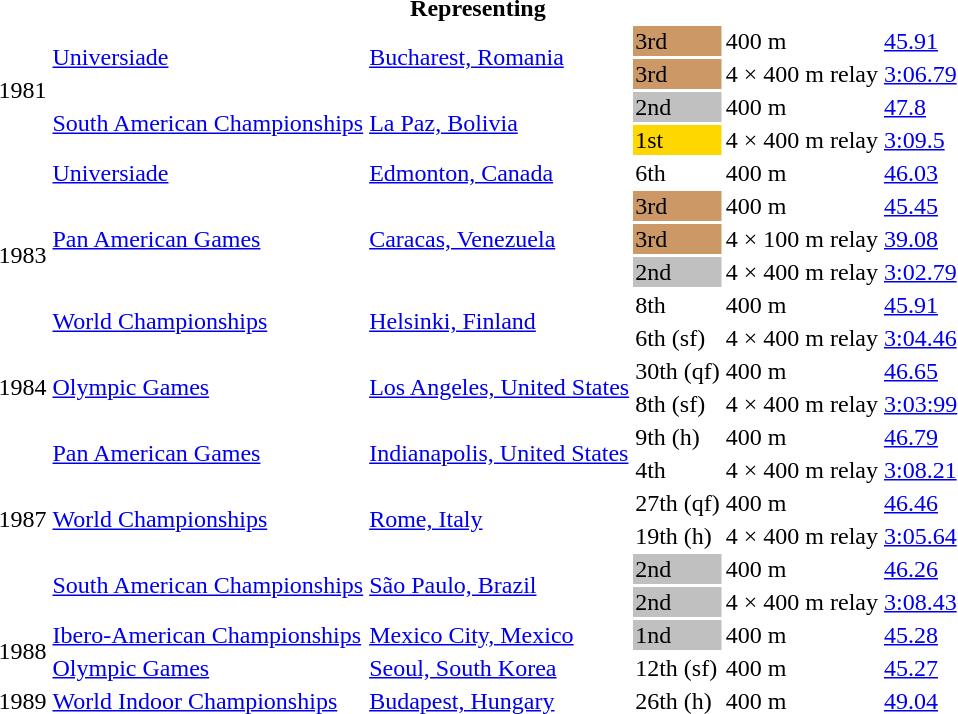<table>
<tr>
<th colspan="6">Representing </th>
</tr>
<tr>
<td rowspan=4>1981</td>
<td rowspan=2><a href='#'>Universiade</a></td>
<td rowspan=2><a href='#'>Bucharest, Romania</a></td>
<td bgcolor=cc9966>3rd</td>
<td>400 m</td>
<td><a href='#'>45.91</a></td>
</tr>
<tr>
<td bgcolor=cc9966>3rd</td>
<td>4 × 400 m relay</td>
<td><a href='#'>3:06.79</a></td>
</tr>
<tr>
<td rowspan=2><a href='#'>South American Championships</a></td>
<td rowspan=2><a href='#'>La Paz, Bolivia</a></td>
<td bgcolor=silver>2nd</td>
<td>400 m</td>
<td><a href='#'>47.8</a></td>
</tr>
<tr>
<td bgcolor=gold>1st</td>
<td>4 × 400 m relay</td>
<td><a href='#'>3:09.5</a></td>
</tr>
<tr>
<td rowspan=6>1983</td>
<td><a href='#'>Universiade</a></td>
<td><a href='#'>Edmonton, Canada</a></td>
<td>6th</td>
<td>400 m</td>
<td><a href='#'>46.03</a></td>
</tr>
<tr>
<td rowspan=3><a href='#'>Pan American Games</a></td>
<td rowspan=3><a href='#'>Caracas, Venezuela</a></td>
<td bgcolor=cc9966>3rd</td>
<td>400 m</td>
<td><a href='#'>45.45</a></td>
</tr>
<tr>
<td bgcolor=cc9966>3rd</td>
<td>4 × 100 m relay</td>
<td><a href='#'>39.08</a></td>
</tr>
<tr>
<td bgcolor=silver>2nd</td>
<td>4 × 400 m relay</td>
<td><a href='#'>3:02.79</a></td>
</tr>
<tr>
<td rowspan=2><a href='#'>World Championships</a></td>
<td rowspan=2><a href='#'>Helsinki, Finland</a></td>
<td>8th</td>
<td>400 m</td>
<td><a href='#'>45.91</a></td>
</tr>
<tr>
<td>6th (sf)</td>
<td>4 × 400 m relay</td>
<td><a href='#'>3:04.46</a></td>
</tr>
<tr>
<td rowspan=2>1984</td>
<td rowspan=2><a href='#'>Olympic Games</a></td>
<td rowspan=2><a href='#'>Los Angeles, United States</a></td>
<td>30th (qf)</td>
<td>400 m</td>
<td><a href='#'>46.65</a></td>
</tr>
<tr>
<td>8th (sf)</td>
<td>4 × 400 m relay</td>
<td><a href='#'>3:03:99</a></td>
</tr>
<tr>
<td rowspan=6>1987</td>
<td rowspan=2><a href='#'>Pan American Games</a></td>
<td rowspan=2><a href='#'>Indianapolis, United States</a></td>
<td>9th (h)</td>
<td>400 m</td>
<td><a href='#'>46.79</a></td>
</tr>
<tr>
<td>4th</td>
<td>4 × 400 m relay</td>
<td><a href='#'>3:08.21</a></td>
</tr>
<tr>
<td rowspan=2><a href='#'>World Championships</a></td>
<td rowspan=2><a href='#'>Rome, Italy</a></td>
<td>27th (qf)</td>
<td>400 m</td>
<td><a href='#'>46.46</a></td>
</tr>
<tr>
<td>19th (h)</td>
<td>4 × 400 m relay</td>
<td><a href='#'>3:05.64</a></td>
</tr>
<tr>
<td rowspan=2><a href='#'>South American Championships</a></td>
<td rowspan=2><a href='#'>São Paulo, Brazil</a></td>
<td bgcolor=silver>2nd</td>
<td>400 m</td>
<td><a href='#'>46.26</a></td>
</tr>
<tr>
<td bgcolor=silver>2nd</td>
<td>4 × 400 m relay</td>
<td><a href='#'>3:08.43</a></td>
</tr>
<tr>
<td rowspan=2>1988</td>
<td><a href='#'>Ibero-American Championships</a></td>
<td><a href='#'>Mexico City, Mexico</a></td>
<td bgcolor=silver>1nd</td>
<td>400 m</td>
<td><a href='#'>45.28</a></td>
</tr>
<tr>
<td><a href='#'>Olympic Games</a></td>
<td><a href='#'>Seoul, South Korea</a></td>
<td>12th (sf)</td>
<td>400 m</td>
<td><a href='#'>45.27</a></td>
</tr>
<tr>
<td>1989</td>
<td><a href='#'>World Indoor Championships</a></td>
<td><a href='#'>Budapest, Hungary</a></td>
<td>26th (h)</td>
<td>400 m</td>
<td><a href='#'>49.04</a></td>
</tr>
</table>
